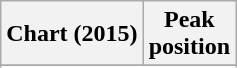<table class="wikitable sortable">
<tr>
<th align="left">Chart (2015)</th>
<th style="text-align:center;">Peak<br>position</th>
</tr>
<tr>
</tr>
<tr>
</tr>
<tr>
</tr>
<tr>
</tr>
<tr>
</tr>
<tr>
</tr>
<tr>
</tr>
</table>
